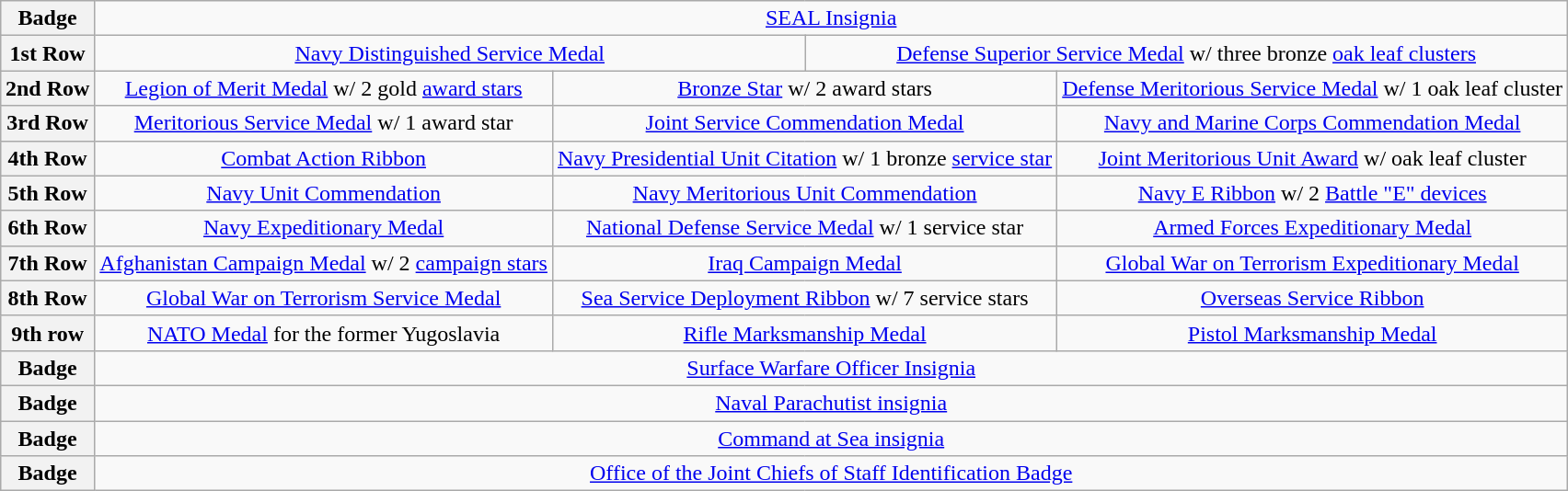<table class="wikitable" style="margin:1em auto; text-align:center;">
<tr>
<th>Badge</th>
<td colspan="6"><a href='#'>SEAL Insignia</a></td>
</tr>
<tr>
<th>1st Row</th>
<td colspan="3"><a href='#'>Navy Distinguished Service Medal</a></td>
<td colspan="3"><a href='#'>Defense Superior Service Medal</a> w/ three bronze <a href='#'>oak leaf clusters</a></td>
</tr>
<tr>
<th>2nd Row</th>
<td colspan="2"><a href='#'>Legion of Merit Medal</a> w/ 2 gold <a href='#'>award stars</a></td>
<td colspan="2"><a href='#'>Bronze Star</a> w/ 2 award stars</td>
<td colspan="2"><a href='#'>Defense Meritorious Service Medal</a> w/ 1 oak leaf cluster</td>
</tr>
<tr>
<th>3rd Row</th>
<td colspan="2"><a href='#'>Meritorious Service Medal</a> w/ 1 award star</td>
<td colspan="2"><a href='#'>Joint Service Commendation Medal</a></td>
<td colspan="2"><a href='#'>Navy and Marine Corps Commendation Medal</a></td>
</tr>
<tr>
<th>4th Row</th>
<td colspan="2"><a href='#'>Combat Action Ribbon</a></td>
<td colspan="2"><a href='#'>Navy Presidential Unit Citation</a> w/ 1 bronze <a href='#'>service star</a></td>
<td colspan="2"><a href='#'>Joint Meritorious Unit Award</a> w/ oak leaf cluster</td>
</tr>
<tr>
<th>5th Row</th>
<td colspan="2"><a href='#'>Navy Unit Commendation</a></td>
<td colspan="2"><a href='#'>Navy Meritorious Unit Commendation</a></td>
<td colspan="2"><a href='#'>Navy E Ribbon</a> w/ 2 <a href='#'>Battle "E" devices</a></td>
</tr>
<tr>
<th>6th Row</th>
<td colspan="2"><a href='#'>Navy Expeditionary Medal</a></td>
<td colspan="2"><a href='#'>National Defense Service Medal</a> w/ 1 service star</td>
<td colspan="2"><a href='#'>Armed Forces Expeditionary Medal</a></td>
</tr>
<tr>
<th>7th Row</th>
<td colspan="2"><a href='#'>Afghanistan Campaign Medal</a> w/ 2 <a href='#'>campaign stars</a></td>
<td colspan="2"><a href='#'>Iraq Campaign Medal</a></td>
<td colspan="2"><a href='#'>Global War on Terrorism Expeditionary Medal</a></td>
</tr>
<tr>
<th>8th Row</th>
<td colspan="2"><a href='#'>Global War on Terrorism Service Medal</a></td>
<td colspan="2"><a href='#'>Sea Service Deployment Ribbon</a> w/ 7 service stars</td>
<td colspan="2"><a href='#'>Overseas Service Ribbon</a></td>
</tr>
<tr>
<th>9th row</th>
<td colspan="2"><a href='#'>NATO Medal</a> for the former Yugoslavia</td>
<td colspan="2"><a href='#'>Rifle Marksmanship Medal</a></td>
<td colspan="2"><a href='#'>Pistol Marksmanship Medal</a></td>
</tr>
<tr>
<th>Badge</th>
<td colspan="6"><a href='#'>Surface Warfare Officer Insignia</a></td>
</tr>
<tr>
<th>Badge</th>
<td colspan="6"><a href='#'>Naval Parachutist insignia</a></td>
</tr>
<tr>
<th>Badge</th>
<td colspan="6"><a href='#'>Command at Sea insignia</a></td>
</tr>
<tr>
<th>Badge</th>
<td colspan="6"><a href='#'>Office of the Joint Chiefs of Staff Identification Badge</a></td>
</tr>
</table>
